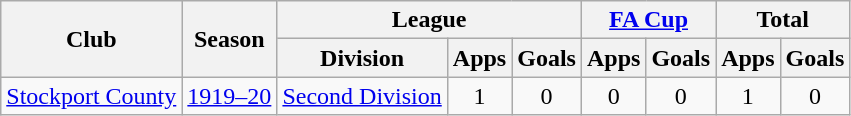<table class="wikitable" style="text-align:center">
<tr>
<th rowspan="2">Club</th>
<th rowspan="2">Season</th>
<th colspan="3">League</th>
<th colspan="2"><a href='#'>FA Cup</a></th>
<th colspan="2">Total</th>
</tr>
<tr>
<th>Division</th>
<th>Apps</th>
<th>Goals</th>
<th>Apps</th>
<th>Goals</th>
<th>Apps</th>
<th>Goals</th>
</tr>
<tr>
<td><a href='#'>Stockport County</a></td>
<td><a href='#'>1919–20</a></td>
<td><a href='#'>Second Division</a></td>
<td>1</td>
<td>0</td>
<td>0</td>
<td>0</td>
<td>1</td>
<td>0</td>
</tr>
</table>
